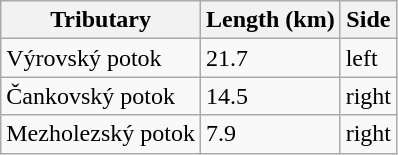<table class="wikitable">
<tr>
<th>Tributary</th>
<th>Length (km)</th>
<th>Side</th>
</tr>
<tr>
<td>Výrovský potok</td>
<td>21.7</td>
<td>left</td>
</tr>
<tr>
<td>Čankovský potok</td>
<td>14.5</td>
<td>right</td>
</tr>
<tr>
<td>Mezholezský potok</td>
<td>7.9</td>
<td>right</td>
</tr>
</table>
